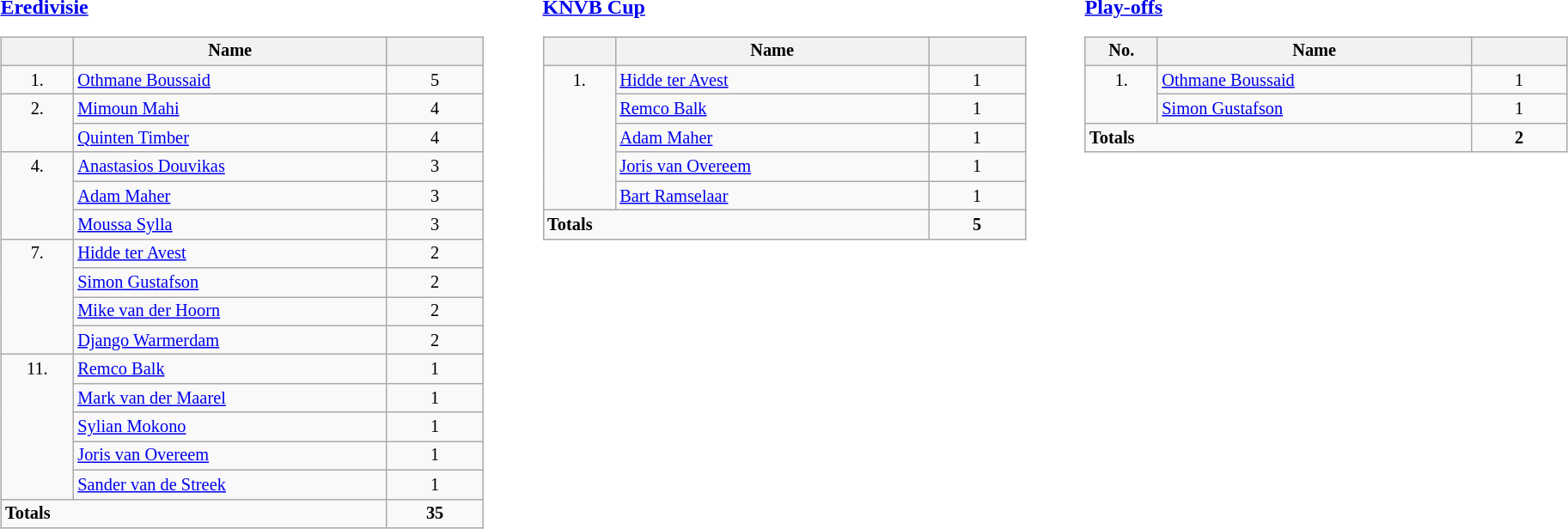<table style="width: 100%;">
<tr>
<td style="width: 33%; text-align: left; vertical-align: top;"><br><strong> <a href='#'>Eredivisie</a></strong><table class="wikitable" style="width: 90%; font-size: 85%;">
<tr style="vertical-align: top;">
<th style="width: 15%; text-align: center;"></th>
<th style="width: 65%; text-align: center;">Name</th>
<th style="width: 20%; text-align: center;"></th>
</tr>
<tr style="vertical-align: top;">
<td rowspan="1" style="text-align: center;">1.</td>
<td><strong></strong> <a href='#'>Othmane Boussaid</a></td>
<td style="text-align: center;">5</td>
</tr>
<tr style="vertical-align: top;">
<td rowspan="2" style="text-align: center;">2.</td>
<td><strong></strong> <a href='#'>Mimoun Mahi</a></td>
<td style="text-align: center;">4</td>
</tr>
<tr>
<td><strong></strong> <a href='#'>Quinten Timber</a></td>
<td style="text-align: center;">4</td>
</tr>
<tr style="vertical-align: top;">
<td rowspan="3" style="text-align: center;">4.</td>
<td><strong></strong> <a href='#'>Anastasios Douvikas</a></td>
<td style="text-align: center;">3</td>
</tr>
<tr>
<td><strong></strong> <a href='#'>Adam Maher</a></td>
<td style="text-align: center;">3</td>
</tr>
<tr>
<td><strong></strong> <a href='#'>Moussa Sylla</a></td>
<td style="text-align: center;">3</td>
</tr>
<tr style="vertical-align: top;">
<td rowspan="4" style="text-align: center;">7.</td>
<td><strong></strong> <a href='#'>Hidde ter Avest</a></td>
<td style="text-align: center;">2</td>
</tr>
<tr>
<td><strong></strong> <a href='#'>Simon Gustafson</a></td>
<td style="text-align: center;">2</td>
</tr>
<tr>
<td><strong></strong> <a href='#'>Mike van der Hoorn</a></td>
<td style="text-align: center;">2</td>
</tr>
<tr>
<td><strong></strong> <a href='#'>Django Warmerdam</a></td>
<td style="text-align: center;">2</td>
</tr>
<tr style="vertical-align: top;">
<td rowspan="5" style="text-align: center;">11.</td>
<td><strong></strong> <a href='#'>Remco Balk</a></td>
<td style="text-align: center;">1</td>
</tr>
<tr>
<td><strong></strong> <a href='#'>Mark van der Maarel</a></td>
<td style="text-align: center;">1</td>
</tr>
<tr>
<td><strong></strong> <a href='#'>Sylian Mokono</a></td>
<td style="text-align: center;">1</td>
</tr>
<tr>
<td><strong></strong> <a href='#'>Joris van Overeem</a></td>
<td style="text-align: center;">1</td>
</tr>
<tr>
<td><strong></strong> <a href='#'>Sander van de Streek</a></td>
<td style="text-align: center;">1</td>
</tr>
<tr style="vertical-align: top;">
<td colspan="2"><strong>Totals</strong></td>
<td style="text-align: center;"><strong>35</strong></td>
</tr>
</table>
</td>
<td style="width: 33%; text-align: left; vertical-align: top;"><br><strong> <a href='#'>KNVB Cup</a></strong><table class="wikitable" style="width: 90%; font-size: 85%;">
<tr style="vertical-align: top;">
<th style="width: 15%; text-align: center;"></th>
<th style="width: 65%; text-align: center;">Name</th>
<th style="width: 20%; text-align: center;"></th>
</tr>
<tr style="vertical-align: top;">
<td rowspan="5" style="text-align: center;">1.</td>
<td><strong></strong> <a href='#'>Hidde ter Avest</a></td>
<td style="text-align: center;">1</td>
</tr>
<tr>
<td><strong></strong> <a href='#'>Remco Balk</a></td>
<td style="text-align: center;">1</td>
</tr>
<tr>
<td><strong></strong> <a href='#'>Adam Maher</a></td>
<td style="text-align: center;">1</td>
</tr>
<tr>
<td><strong></strong> <a href='#'>Joris van Overeem</a></td>
<td style="text-align: center;">1</td>
</tr>
<tr>
<td><strong></strong> <a href='#'>Bart Ramselaar</a></td>
<td style="text-align: center;">1</td>
</tr>
<tr style="vertical-align: top;">
<td colspan="2"><strong>Totals</strong></td>
<td style="text-align: center;"><strong>5</strong></td>
</tr>
</table>
</td>
<td style="width: 33%; text-align: left; vertical-align: top;"><br><strong> <a href='#'>Play-offs</a></strong><table class="wikitable" style="width: 90%; font-size: 85%;">
<tr style="vertical-align: top;">
<th style="width: 15%; text-align: center;">No.</th>
<th style="width: 65%; text-align: center;">Name</th>
<th style="width: 20%; text-align: center;"></th>
</tr>
<tr style="vertical-align: top;">
<td rowspan="2" style="text-align: center;">1.</td>
<td><strong></strong> <a href='#'>Othmane Boussaid</a></td>
<td style="text-align: center;">1</td>
</tr>
<tr>
<td><strong></strong> <a href='#'>Simon Gustafson</a></td>
<td style="text-align: center;">1</td>
</tr>
<tr style="vertical-align: top;">
<td colspan="2"><strong>Totals</strong></td>
<td style="text-align: center;"><strong>2</strong></td>
</tr>
</table>
</td>
</tr>
</table>
